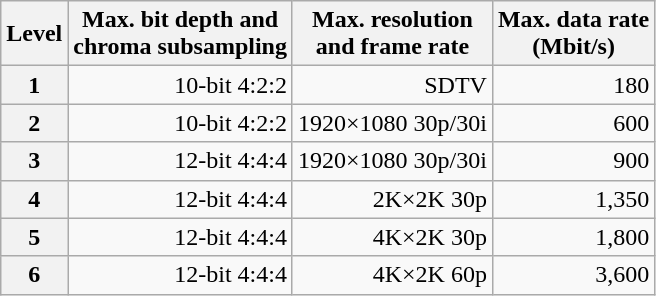<table class="wikitable" style="text-align:right; ">
<tr>
<th>Level</th>
<th>Max. bit depth and<br>chroma subsampling</th>
<th>Max. resolution<br>and frame rate</th>
<th>Max. data rate<br>(Mbit/s)</th>
</tr>
<tr>
<th>1</th>
<td>10-bit 4:2:2</td>
<td>SDTV</td>
<td>180</td>
</tr>
<tr>
<th>2</th>
<td>10-bit 4:2:2</td>
<td>1920×1080 30p/30i</td>
<td>600</td>
</tr>
<tr>
<th>3</th>
<td>12-bit 4:4:4</td>
<td>1920×1080 30p/30i</td>
<td>900</td>
</tr>
<tr>
<th>4</th>
<td>12-bit 4:4:4</td>
<td>2K×2K 30p</td>
<td>1,350</td>
</tr>
<tr>
<th>5</th>
<td>12-bit 4:4:4</td>
<td>4K×2K 30p</td>
<td>1,800</td>
</tr>
<tr>
<th>6</th>
<td>12-bit 4:4:4</td>
<td>4K×2K 60p</td>
<td>3,600</td>
</tr>
</table>
